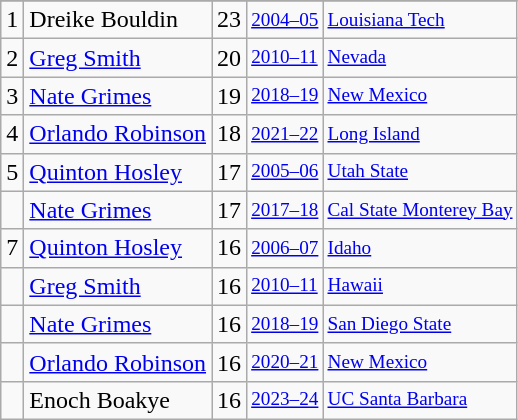<table class="wikitable">
<tr>
</tr>
<tr>
<td>1</td>
<td>Dreike Bouldin</td>
<td>23</td>
<td style="font-size:80%;"><a href='#'>2004–05</a></td>
<td style="font-size:80%;"><a href='#'>Louisiana Tech</a></td>
</tr>
<tr>
<td>2</td>
<td><a href='#'>Greg Smith</a></td>
<td>20</td>
<td style="font-size:80%;"><a href='#'>2010–11</a></td>
<td style="font-size:80%;"><a href='#'>Nevada</a></td>
</tr>
<tr>
<td>3</td>
<td><a href='#'>Nate Grimes</a></td>
<td>19</td>
<td style="font-size:80%;"><a href='#'>2018–19</a></td>
<td style="font-size:80%;"><a href='#'>New Mexico</a></td>
</tr>
<tr>
<td>4</td>
<td><a href='#'>Orlando Robinson</a></td>
<td>18</td>
<td style="font-size:80%;"><a href='#'>2021–22</a></td>
<td style="font-size:80%;"><a href='#'>Long Island</a></td>
</tr>
<tr>
<td>5</td>
<td><a href='#'>Quinton Hosley</a></td>
<td>17</td>
<td style="font-size:80%;"><a href='#'>2005–06</a></td>
<td style="font-size:80%;"><a href='#'>Utah State</a></td>
</tr>
<tr>
<td></td>
<td><a href='#'>Nate Grimes</a></td>
<td>17</td>
<td style="font-size:80%;"><a href='#'>2017–18</a></td>
<td style="font-size:80%;"><a href='#'>Cal State Monterey Bay</a></td>
</tr>
<tr>
<td>7</td>
<td><a href='#'>Quinton Hosley</a></td>
<td>16</td>
<td style="font-size:80%;"><a href='#'>2006–07</a></td>
<td style="font-size:80%;"><a href='#'>Idaho</a></td>
</tr>
<tr>
<td></td>
<td><a href='#'>Greg Smith</a></td>
<td>16</td>
<td style="font-size:80%;"><a href='#'>2010–11</a></td>
<td style="font-size:80%;"><a href='#'>Hawaii</a></td>
</tr>
<tr>
<td></td>
<td><a href='#'>Nate Grimes</a></td>
<td>16</td>
<td style="font-size:80%;"><a href='#'>2018–19</a></td>
<td style="font-size:80%;"><a href='#'>San Diego State</a></td>
</tr>
<tr>
<td></td>
<td><a href='#'>Orlando Robinson</a></td>
<td>16</td>
<td style="font-size:80%;"><a href='#'>2020–21</a></td>
<td style="font-size:80%;"><a href='#'>New Mexico</a></td>
</tr>
<tr>
<td></td>
<td>Enoch Boakye</td>
<td>16</td>
<td style="font-size:80%;"><a href='#'>2023–24</a></td>
<td style="font-size:80%;"><a href='#'>UC Santa Barbara</a></td>
</tr>
</table>
